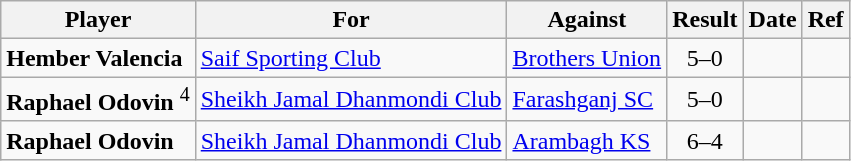<table class="wikitable">
<tr>
<th>Player</th>
<th>For</th>
<th>Against</th>
<th style="text-align:center">Result</th>
<th>Date</th>
<th>Ref</th>
</tr>
<tr>
<td> <strong>Hember Valencia</strong></td>
<td><a href='#'>Saif Sporting Club</a></td>
<td><a href='#'>Brothers Union</a></td>
<td style="text-align:center;">5–0</td>
<td></td>
<td></td>
</tr>
<tr>
<td> <strong>Raphael Odovin</strong> <sup>4</sup></td>
<td><a href='#'>Sheikh Jamal Dhanmondi Club</a></td>
<td><a href='#'>Farashganj SC</a></td>
<td style="text-align:center;">5–0</td>
<td></td>
<td></td>
</tr>
<tr>
<td> <strong>Raphael Odovin</strong></td>
<td><a href='#'>Sheikh Jamal Dhanmondi Club</a></td>
<td><a href='#'>Arambagh KS</a></td>
<td style="text-align:center;">6–4</td>
<td></td>
<td></td>
</tr>
</table>
